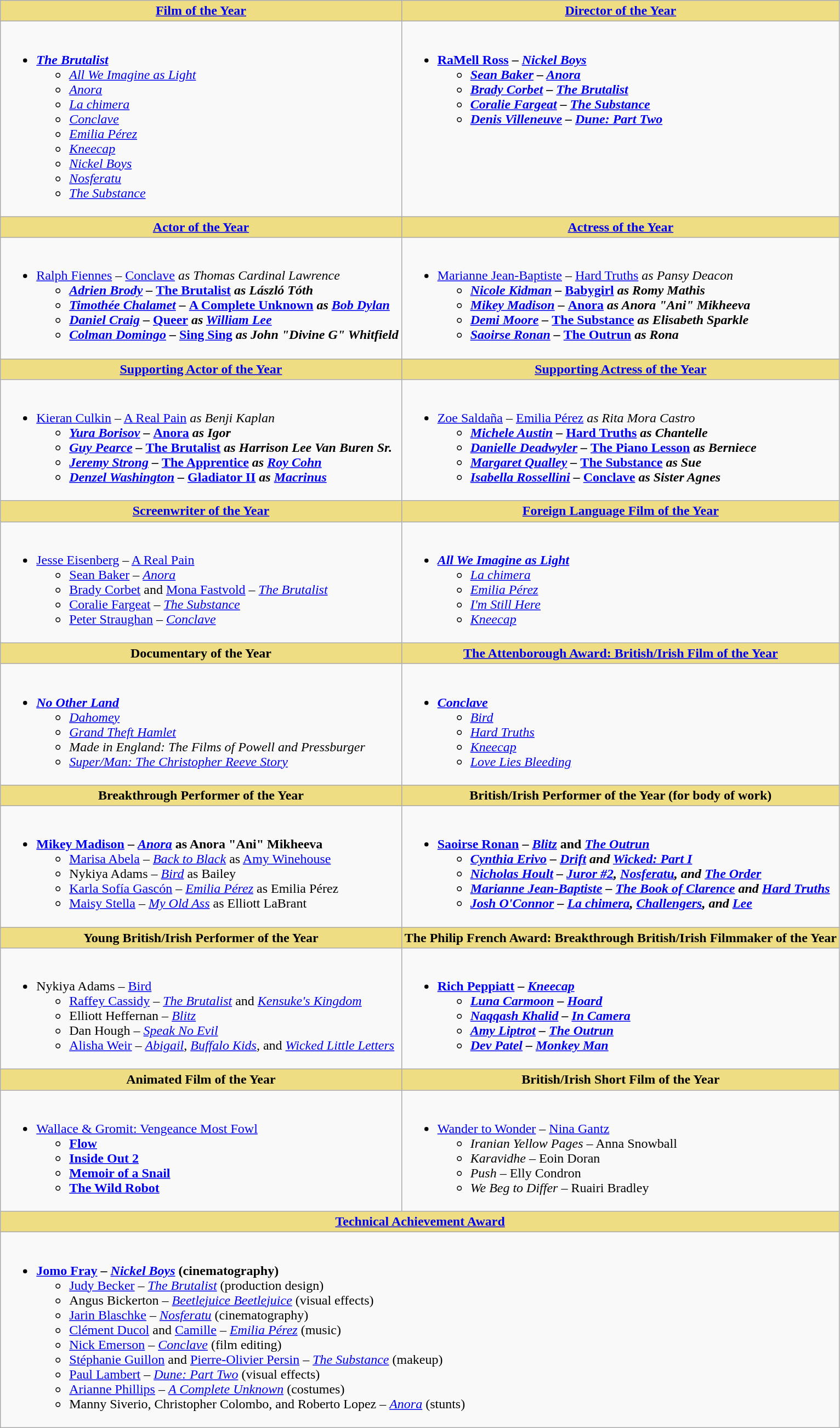<table class="wikitable">
<tr>
<th style="background:#EEDD82;"><a href='#'>Film of the Year</a></th>
<th style="background:#EEDD82;"><a href='#'>Director of the Year</a></th>
</tr>
<tr>
<td valign="top"><br><ul><li><strong><em><a href='#'>The Brutalist</a></em></strong><ul><li><em><a href='#'>All We Imagine as Light</a></em></li><li><em><a href='#'>Anora</a></em></li><li><em><a href='#'>La chimera</a></em></li><li><em><a href='#'>Conclave</a></em></li><li><em><a href='#'>Emilia Pérez</a></em></li><li><em><a href='#'>Kneecap</a></em></li><li><em><a href='#'>Nickel Boys</a></em></li><li><em><a href='#'>Nosferatu</a></em></li><li><em><a href='#'>The Substance</a></em></li></ul></li></ul></td>
<td valign="top"><br><ul><li><strong><a href='#'>RaMell Ross</a> – <em><a href='#'>Nickel Boys</a><strong><em><ul><li><a href='#'>Sean Baker</a> – </em><a href='#'>Anora</a><em></li><li><a href='#'>Brady Corbet</a> – </em><a href='#'>The Brutalist</a><em></li><li><a href='#'>Coralie Fargeat</a> – </em><a href='#'>The Substance</a><em></li><li><a href='#'>Denis Villeneuve</a> – </em><a href='#'>Dune: Part Two</a><em></li></ul></li></ul></td>
</tr>
<tr>
<th style="background:#EEDD82;"><a href='#'>Actor of the Year</a></th>
<th style="background:#EEDD82;"><a href='#'>Actress of the Year</a></th>
</tr>
<tr>
<td valign="top"><br><ul><li></strong><a href='#'>Ralph Fiennes</a> – </em><a href='#'>Conclave</a><em> as Thomas Cardinal Lawrence<strong><ul><li><a href='#'>Adrien Brody</a> – </em><a href='#'>The Brutalist</a><em> as László Tóth</li><li><a href='#'>Timothée Chalamet</a> – </em><a href='#'>A Complete Unknown</a><em> as <a href='#'>Bob Dylan</a></li><li><a href='#'>Daniel Craig</a> – </em><a href='#'>Queer</a><em> as <a href='#'>William Lee</a></li><li><a href='#'>Colman Domingo</a> – </em><a href='#'>Sing Sing</a><em> as John "Divine G" Whitfield</li></ul></li></ul></td>
<td valign="top"><br><ul><li></strong><a href='#'>Marianne Jean-Baptiste</a> – </em><a href='#'>Hard Truths</a><em> as Pansy Deacon<strong><ul><li><a href='#'>Nicole Kidman</a> – </em><a href='#'>Babygirl</a><em> as Romy Mathis</li><li><a href='#'>Mikey Madison</a> – </em><a href='#'>Anora</a><em> as Anora "Ani" Mikheeva</li><li><a href='#'>Demi Moore</a> – </em><a href='#'>The Substance</a><em> as Elisabeth Sparkle</li><li><a href='#'>Saoirse Ronan</a> – </em><a href='#'>The Outrun</a><em> as Rona</li></ul></li></ul></td>
</tr>
<tr>
<th style="background:#EEDD82;"><a href='#'>Supporting Actor of the Year</a></th>
<th style="background:#EEDD82;"><a href='#'>Supporting Actress of the Year</a></th>
</tr>
<tr>
<td valign="top"><br><ul><li></strong><a href='#'>Kieran Culkin</a> – </em><a href='#'>A Real Pain</a><em> as Benji Kaplan<strong><ul><li><a href='#'>Yura Borisov</a> – </em><a href='#'>Anora</a><em> as Igor</li><li><a href='#'>Guy Pearce</a> – </em><a href='#'>The Brutalist</a><em> as Harrison Lee Van Buren Sr.</li><li><a href='#'>Jeremy Strong</a> – </em><a href='#'>The Apprentice</a><em> as <a href='#'>Roy Cohn</a></li><li><a href='#'>Denzel Washington</a> – </em><a href='#'>Gladiator II</a><em> as <a href='#'>Macrinus</a></li></ul></li></ul></td>
<td valign="top"><br><ul><li></strong><a href='#'>Zoe Saldaña</a> – </em><a href='#'>Emilia Pérez</a><em> as Rita Mora Castro<strong><ul><li><a href='#'>Michele Austin</a> – </em><a href='#'>Hard Truths</a><em> as Chantelle</li><li><a href='#'>Danielle Deadwyler</a> – </em><a href='#'>The Piano Lesson</a><em> as Berniece</li><li><a href='#'>Margaret Qualley</a> – </em><a href='#'>The Substance</a><em> as Sue</li><li><a href='#'>Isabella Rossellini</a> – </em><a href='#'>Conclave</a><em> as Sister Agnes</li></ul></li></ul></td>
</tr>
<tr>
<th style="background:#EEDD82;"><a href='#'>Screenwriter of the Year</a></th>
<th style="background:#EEDD82;"><a href='#'>Foreign Language Film of the Year</a></th>
</tr>
<tr>
<td valign="top"><br><ul><li></strong><a href='#'>Jesse Eisenberg</a> – </em><a href='#'>A Real Pain</a></em></strong><ul><li><a href='#'>Sean Baker</a> – <em><a href='#'>Anora</a></em></li><li><a href='#'>Brady Corbet</a> and <a href='#'>Mona Fastvold</a> – <em><a href='#'>The Brutalist</a></em></li><li><a href='#'>Coralie Fargeat</a> – <em><a href='#'>The Substance</a></em></li><li><a href='#'>Peter Straughan</a> – <em><a href='#'>Conclave</a></em></li></ul></li></ul></td>
<td valign="top"><br><ul><li><strong><em><a href='#'>All We Imagine as Light</a></em></strong><ul><li><em><a href='#'>La chimera</a></em></li><li><em><a href='#'>Emilia Pérez</a></em></li><li><em><a href='#'>I'm Still Here</a></em></li><li><em><a href='#'>Kneecap</a></em></li></ul></li></ul></td>
</tr>
<tr>
<th style="background:#EEDD82;">Documentary of the Year</th>
<th style="background:#EEDD82;"><a href='#'>The Attenborough Award: British/Irish Film of the Year</a></th>
</tr>
<tr>
<td valign="top"><br><ul><li><strong><em><a href='#'>No Other Land</a></em></strong><ul><li><em><a href='#'>Dahomey</a></em></li><li><em><a href='#'>Grand Theft Hamlet</a></em></li><li><em>Made in England: The Films of Powell and Pressburger</em></li><li><em><a href='#'>Super/Man: The Christopher Reeve Story</a></em></li></ul></li></ul></td>
<td valign="top"><br><ul><li><strong><em><a href='#'>Conclave</a></em></strong><ul><li><em><a href='#'>Bird</a></em></li><li><em><a href='#'>Hard Truths</a></em></li><li><em><a href='#'>Kneecap</a></em></li><li><em><a href='#'>Love Lies Bleeding</a></em></li></ul></li></ul></td>
</tr>
<tr>
<th style="background:#EEDD82;">Breakthrough Performer of the Year</th>
<th style="background:#EEDD82;">British/Irish Performer of the Year (for body of work)</th>
</tr>
<tr>
<td valign="top"><br><ul><li><strong><a href='#'>Mikey Madison</a> – <em><a href='#'>Anora</a></em> as Anora "Ani" Mikheeva</strong><ul><li><a href='#'>Marisa Abela</a> – <em><a href='#'>Back to Black</a></em> as <a href='#'>Amy Winehouse</a></li><li>Nykiya Adams – <em><a href='#'>Bird</a></em> as Bailey</li><li><a href='#'>Karla Sofía Gascón</a> – <em><a href='#'>Emilia Pérez</a></em> as Emilia Pérez</li><li><a href='#'>Maisy Stella</a> – <em><a href='#'>My Old Ass</a></em> as Elliott LaBrant</li></ul></li></ul></td>
<td valign="top"><br><ul><li><strong><a href='#'>Saoirse Ronan</a> – <em><a href='#'>Blitz</a></em> and <em><a href='#'>The Outrun</a><strong><em><ul><li><a href='#'>Cynthia Erivo</a> – </em><a href='#'>Drift</a><em> and </em><a href='#'>Wicked: Part I</a><em></li><li><a href='#'>Nicholas Hoult</a> – </em><a href='#'>Juror #2</a><em>, </em><a href='#'>Nosferatu</a><em>, and </em><a href='#'>The Order</a><em></li><li><a href='#'>Marianne Jean-Baptiste</a> – </em><a href='#'>The Book of Clarence</a><em> and </em><a href='#'>Hard Truths</a><em></li><li><a href='#'>Josh O'Connor</a> – </em><a href='#'>La chimera</a><em>, </em><a href='#'>Challengers</a><em>, and </em><a href='#'>Lee</a><em></li></ul></li></ul></td>
</tr>
<tr>
<th style="background:#EEDD82;">Young British/Irish Performer of the Year</th>
<th style="background:#EEDD82;">The Philip French Award: Breakthrough British/Irish Filmmaker of the Year</th>
</tr>
<tr>
<td valign="top"><br><ul><li></strong>Nykiya Adams – </em><a href='#'>Bird</a></em></strong><ul><li><a href='#'>Raffey Cassidy</a> – <em><a href='#'>The Brutalist</a></em> and <em><a href='#'>Kensuke's Kingdom</a></em></li><li>Elliott Heffernan – <em><a href='#'>Blitz</a></em></li><li>Dan Hough – <em><a href='#'>Speak No Evil</a></em></li><li><a href='#'>Alisha Weir</a> – <em><a href='#'>Abigail</a></em>, <em><a href='#'>Buffalo Kids</a></em>, and <em><a href='#'>Wicked Little Letters</a></em></li></ul></li></ul></td>
<td valign="top"><br><ul><li><strong><a href='#'>Rich Peppiatt</a> – <em><a href='#'>Kneecap</a><strong><em><ul><li><a href='#'>Luna Carmoon</a> – </em><a href='#'>Hoard</a><em></li><li><a href='#'>Naqqash Khalid</a> – </em><a href='#'>In Camera</a><em></li><li><a href='#'>Amy Liptrot</a> – </em><a href='#'>The Outrun</a><em></li><li><a href='#'>Dev Patel</a> – </em><a href='#'>Monkey Man</a><em></li></ul></li></ul></td>
</tr>
<tr>
<th style="background:#EEDD82;">Animated Film of the Year</th>
<th style="background:#EEDD82;">British/Irish Short Film of the Year</th>
</tr>
<tr>
<td valign="top"><br><ul><li></em></strong><a href='#'>Wallace & Gromit: Vengeance Most Fowl</a><strong><em><ul><li></em><a href='#'>Flow</a><em></li><li></em><a href='#'>Inside Out 2</a><em></li><li></em><a href='#'>Memoir of a Snail</a><em></li><li></em><a href='#'>The Wild Robot</a><em></li></ul></li></ul></td>
<td valign="top"><br><ul><li></em></strong><a href='#'>Wander to Wonder</a></em> – <a href='#'>Nina Gantz</a></strong><ul><li><em>Iranian Yellow Pages</em> – Anna Snowball</li><li><em>Karavidhe</em> – Eoin Doran</li><li><em>Push</em> – Elly Condron</li><li><em>We Beg to Differ</em> – Ruairi Bradley</li></ul></li></ul></td>
</tr>
<tr>
<th style="background:#EEDD82;" colspan="2"><a href='#'>Technical Achievement Award</a></th>
</tr>
<tr>
<td style="vertical-align:top;" colspan="2"><br><ul><li><strong><a href='#'>Jomo Fray</a> – <em><a href='#'>Nickel Boys</a></em> (cinematography)</strong><ul><li><a href='#'>Judy Becker</a> – <em><a href='#'>The Brutalist</a></em> (production design)</li><li>Angus Bickerton – <em><a href='#'>Beetlejuice Beetlejuice</a></em> (visual effects)</li><li><a href='#'>Jarin Blaschke</a> – <em><a href='#'>Nosferatu</a></em> (cinematography)</li><li><a href='#'>Clément Ducol</a> and <a href='#'>Camille</a> – <em><a href='#'>Emilia Pérez</a></em> (music)</li><li><a href='#'>Nick Emerson</a> – <em><a href='#'>Conclave</a></em> (film editing)</li><li><a href='#'>Stéphanie Guillon</a> and <a href='#'>Pierre-Olivier Persin</a> – <em><a href='#'>The Substance</a></em> (makeup)</li><li><a href='#'>Paul Lambert</a> – <em><a href='#'>Dune: Part Two</a></em> (visual effects)</li><li><a href='#'>Arianne Phillips</a> – <em><a href='#'>A Complete Unknown</a></em> (costumes)</li><li>Manny Siverio, Christopher Colombo, and Roberto Lopez – <em><a href='#'>Anora</a></em> (stunts)</li></ul></li></ul></td>
</tr>
</table>
